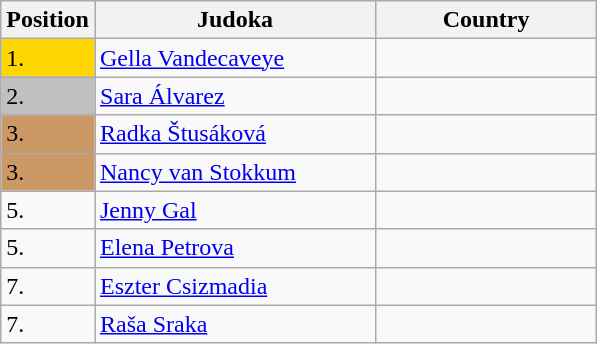<table class=wikitable>
<tr>
<th>Position</th>
<th width=180>Judoka</th>
<th width=140>Country</th>
</tr>
<tr>
<td bgcolor=gold>1.</td>
<td><a href='#'>Gella Vandecaveye</a></td>
<td></td>
</tr>
<tr>
<td bgcolor=silver>2.</td>
<td><a href='#'>Sara Álvarez</a></td>
<td></td>
</tr>
<tr>
<td bgcolor=CC9966>3.</td>
<td><a href='#'>Radka Štusáková</a></td>
<td></td>
</tr>
<tr>
<td bgcolor=CC9966>3.</td>
<td><a href='#'>Nancy van Stokkum</a></td>
<td></td>
</tr>
<tr>
<td>5.</td>
<td><a href='#'>Jenny Gal</a></td>
<td></td>
</tr>
<tr>
<td>5.</td>
<td><a href='#'>Elena Petrova</a></td>
<td></td>
</tr>
<tr>
<td>7.</td>
<td><a href='#'>Eszter Csizmadia</a></td>
<td></td>
</tr>
<tr>
<td>7.</td>
<td><a href='#'>Raša Sraka</a></td>
<td></td>
</tr>
</table>
